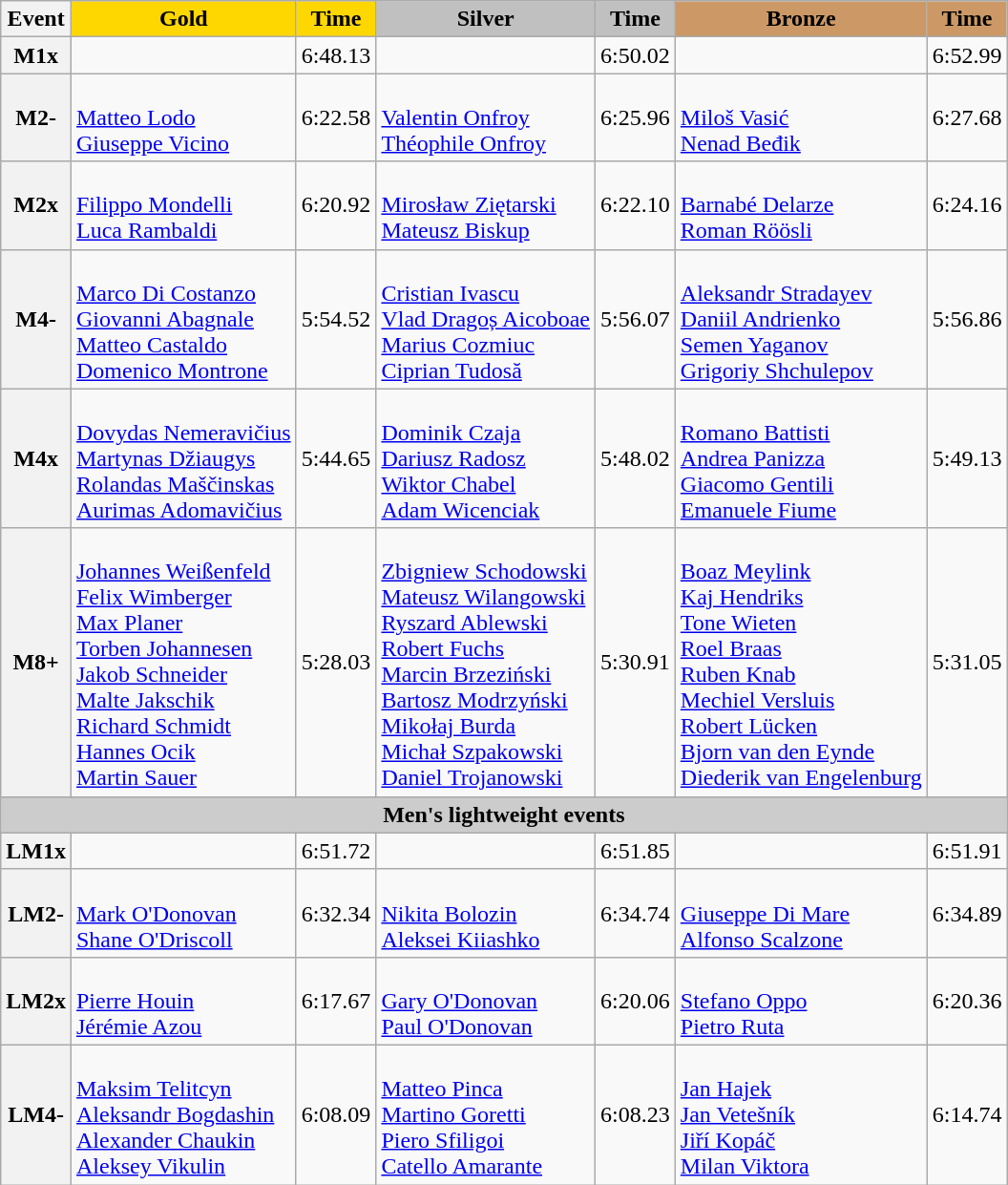<table class="wikitable">
<tr>
<th scope="col">Event</th>
<th scope="col" style="background:gold;">Gold</th>
<th scope="col" style="background:gold;">Time</th>
<th scope="col" style="background:silver;">Silver</th>
<th scope="col" style="background:silver;">Time</th>
<th scope="col" style="background:#c96;">Bronze</th>
<th scope="col" style="background:#c96;">Time</th>
</tr>
<tr>
<th scope="row">M1x</th>
<td></td>
<td>6:48.13</td>
<td></td>
<td>6:50.02</td>
<td></td>
<td>6:52.99</td>
</tr>
<tr>
<th scope="row">M2-</th>
<td><br><a href='#'>Matteo Lodo</a><br><a href='#'>Giuseppe Vicino</a></td>
<td>6:22.58</td>
<td><br><a href='#'>Valentin Onfroy</a><br><a href='#'>Théophile Onfroy</a></td>
<td>6:25.96</td>
<td><br><a href='#'>Miloš Vasić</a><br><a href='#'>Nenad Beđik</a></td>
<td>6:27.68</td>
</tr>
<tr>
<th scope="row">M2x</th>
<td><br><a href='#'>Filippo Mondelli</a><br><a href='#'>Luca Rambaldi</a></td>
<td>6:20.92</td>
<td><br><a href='#'>Mirosław Ziętarski</a><br><a href='#'>Mateusz Biskup</a></td>
<td>6:22.10</td>
<td><br><a href='#'>Barnabé Delarze</a><br><a href='#'>Roman Röösli</a></td>
<td>6:24.16</td>
</tr>
<tr>
<th scope="row">M4-</th>
<td><br><a href='#'>Marco Di Costanzo</a><br><a href='#'>Giovanni Abagnale</a><br><a href='#'>Matteo Castaldo</a><br><a href='#'>Domenico Montrone</a></td>
<td>5:54.52</td>
<td><br><a href='#'>Cristian Ivascu</a><br><a href='#'>Vlad Dragoș Aicoboae</a><br><a href='#'>Marius Cozmiuc</a><br><a href='#'>Ciprian Tudosă</a></td>
<td>5:56.07</td>
<td><br><a href='#'>Aleksandr Stradayev</a><br><a href='#'>Daniil Andrienko</a><br><a href='#'>Semen Yaganov</a><br><a href='#'>Grigoriy Shchulepov</a></td>
<td>5:56.86</td>
</tr>
<tr>
<th scope="row">M4x</th>
<td><br><a href='#'>Dovydas Nemeravičius</a><br><a href='#'>Martynas Džiaugys</a><br><a href='#'>Rolandas Maščinskas</a><br><a href='#'>Aurimas Adomavičius</a></td>
<td>5:44.65</td>
<td><br><a href='#'>Dominik Czaja</a><br><a href='#'>Dariusz Radosz</a><br><a href='#'>Wiktor Chabel</a><br><a href='#'>Adam Wicenciak</a></td>
<td>5:48.02</td>
<td><br><a href='#'>Romano Battisti</a><br><a href='#'>Andrea Panizza</a><br><a href='#'>Giacomo Gentili</a><br><a href='#'>Emanuele Fiume</a></td>
<td>5:49.13</td>
</tr>
<tr>
<th scope="row">M8+</th>
<td><br><a href='#'>Johannes Weißenfeld</a><br><a href='#'>Felix Wimberger</a><br><a href='#'>Max Planer</a><br><a href='#'>Torben Johannesen</a><br><a href='#'>Jakob Schneider</a><br><a href='#'>Malte Jakschik</a><br><a href='#'>Richard Schmidt</a><br><a href='#'>Hannes Ocik</a><br><a href='#'>Martin Sauer</a></td>
<td>5:28.03</td>
<td><br><a href='#'>Zbigniew Schodowski</a><br><a href='#'>Mateusz Wilangowski</a><br><a href='#'>Ryszard Ablewski</a><br><a href='#'>Robert Fuchs</a><br><a href='#'>Marcin Brzeziński</a><br><a href='#'>Bartosz Modrzyński</a><br><a href='#'>Mikołaj Burda</a><br><a href='#'>Michał Szpakowski</a><br><a href='#'>Daniel Trojanowski</a></td>
<td>5:30.91</td>
<td><br><a href='#'>Boaz Meylink</a><br><a href='#'>Kaj Hendriks</a><br><a href='#'>Tone Wieten</a><br><a href='#'>Roel Braas</a><br><a href='#'>Ruben Knab</a><br><a href='#'>Mechiel Versluis</a><br><a href='#'>Robert Lücken</a><br><a href='#'>Bjorn van den Eynde</a><br><a href='#'>Diederik van Engelenburg</a></td>
<td>5:31.05</td>
</tr>
<tr>
<th colspan="7" style="background-color:#CCC;">Men's lightweight events</th>
</tr>
<tr>
<th scope="row">LM1x</th>
<td></td>
<td>6:51.72</td>
<td></td>
<td>6:51.85</td>
<td></td>
<td>6:51.91</td>
</tr>
<tr>
<th scope="row">LM2-</th>
<td><br><a href='#'>Mark O'Donovan</a><br><a href='#'>Shane O'Driscoll</a></td>
<td>6:32.34</td>
<td><br><a href='#'>Nikita Bolozin</a><br><a href='#'>Aleksei Kiiashko</a></td>
<td>6:34.74</td>
<td><br><a href='#'>Giuseppe Di Mare</a><br><a href='#'>Alfonso Scalzone</a></td>
<td>6:34.89</td>
</tr>
<tr>
<th scope="row">LM2x</th>
<td><br><a href='#'>Pierre Houin</a><br><a href='#'>Jérémie Azou</a></td>
<td>6:17.67</td>
<td><br><a href='#'>Gary O'Donovan</a><br><a href='#'>Paul O'Donovan</a></td>
<td>6:20.06</td>
<td><br><a href='#'>Stefano Oppo</a><br><a href='#'>Pietro Ruta</a></td>
<td>6:20.36</td>
</tr>
<tr>
<th scope="row">LM4-</th>
<td><br><a href='#'>Maksim Telitcyn</a><br><a href='#'>Aleksandr Bogdashin</a><br><a href='#'>Alexander Chaukin</a><br><a href='#'>Aleksey Vikulin</a></td>
<td>6:08.09</td>
<td><br><a href='#'>Matteo Pinca</a><br><a href='#'>Martino Goretti</a><br><a href='#'>Piero Sfiligoi</a><br><a href='#'>Catello Amarante</a></td>
<td>6:08.23</td>
<td><br><a href='#'>Jan Hajek</a><br><a href='#'>Jan Vetešník</a><br><a href='#'>Jiří Kopáč</a><br><a href='#'>Milan Viktora</a></td>
<td>6:14.74</td>
</tr>
</table>
